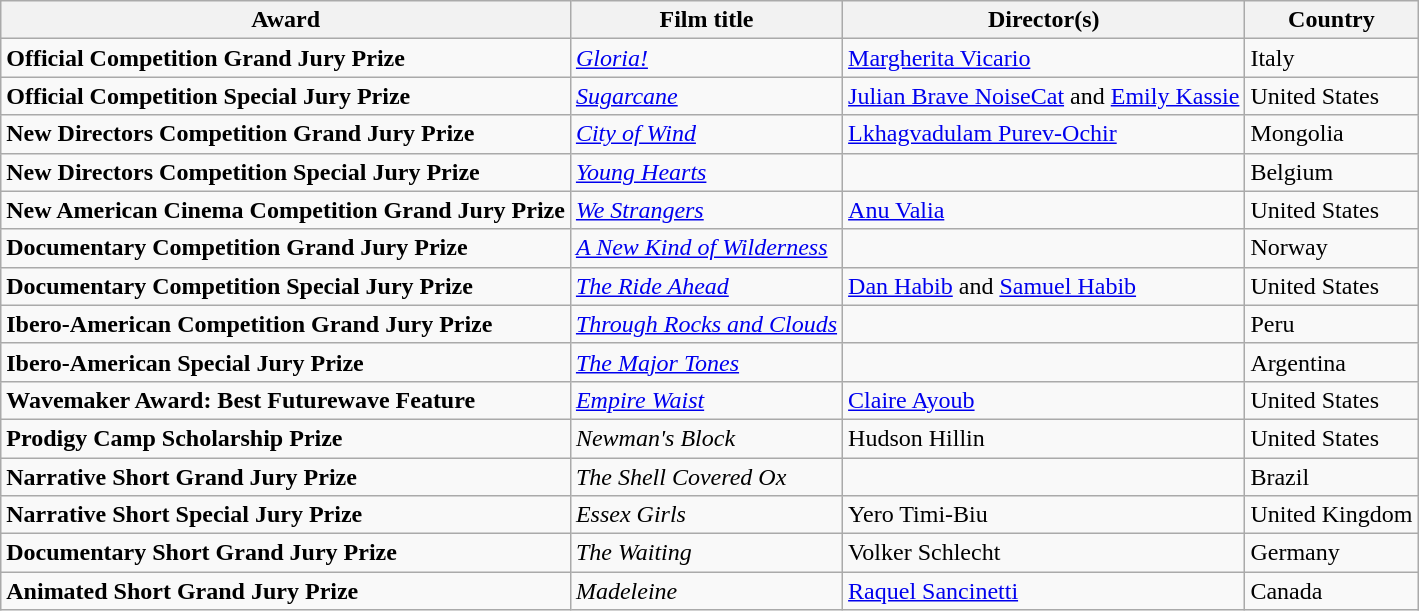<table class="wikitable plainrowheaders" style="margin-bottom:4px">
<tr>
<th scope="col">Award</th>
<th scope="col">Film title</th>
<th scope="col">Director(s)</th>
<th scope="col">Country</th>
</tr>
<tr>
<td scope="row"><strong>Official Competition Grand Jury Prize</strong></td>
<td><em><a href='#'>Gloria!</a></em></td>
<td><a href='#'>Margherita Vicario</a></td>
<td>Italy</td>
</tr>
<tr>
<td scope="row"><strong>Official Competition Special Jury Prize</strong></td>
<td><em><a href='#'>Sugarcane</a></em></td>
<td><a href='#'>Julian Brave NoiseCat</a> and <a href='#'>Emily Kassie</a></td>
<td>United States</td>
</tr>
<tr>
<td scope="row"><strong>New Directors Competition Grand Jury Prize</strong></td>
<td><em><a href='#'>City of Wind</a></em></td>
<td><a href='#'>Lkhagvadulam Purev-Ochir</a></td>
<td>Mongolia</td>
</tr>
<tr>
<td scope="row"><strong>New Directors Competition Special Jury Prize</strong></td>
<td><em><a href='#'>Young Hearts</a></em></td>
<td></td>
<td>Belgium</td>
</tr>
<tr>
<td scope="row"><strong>New American Cinema Competition Grand Jury Prize</strong></td>
<td><em><a href='#'>We Strangers</a></em></td>
<td><a href='#'>Anu Valia</a></td>
<td>United States</td>
</tr>
<tr>
<td scope="row"><strong>Documentary Competition Grand Jury Prize</strong></td>
<td><em><a href='#'>A New Kind of Wilderness</a></em></td>
<td></td>
<td>Norway</td>
</tr>
<tr>
<td scope="row"><strong>Documentary Competition Special Jury Prize</strong></td>
<td><em><a href='#'>The Ride Ahead</a></em></td>
<td><a href='#'>Dan Habib</a> and <a href='#'>Samuel Habib</a></td>
<td>United States</td>
</tr>
<tr>
<td scope="row"><strong>Ibero-American Competition Grand Jury Prize</strong></td>
<td><em><a href='#'>Through Rocks and Clouds</a></em></td>
<td></td>
<td>Peru</td>
</tr>
<tr>
<td scope="row"><strong>Ibero-American Special Jury Prize</strong></td>
<td><em><a href='#'>The Major Tones</a></em></td>
<td></td>
<td>Argentina</td>
</tr>
<tr>
<td scope="row"><strong>Wavemaker Award: Best Futurewave Feature</strong></td>
<td><em><a href='#'>Empire Waist</a></em></td>
<td><a href='#'>Claire Ayoub</a></td>
<td>United States</td>
</tr>
<tr>
<td scope="row"><strong>Prodigy Camp Scholarship Prize</strong></td>
<td><em>Newman's Block</em></td>
<td>Hudson Hillin</td>
<td>United States</td>
</tr>
<tr>
<td scope="row"><strong>Narrative Short Grand Jury Prize</strong></td>
<td><em>The Shell Covered Ox</em></td>
<td></td>
<td>Brazil</td>
</tr>
<tr>
<td scope="row"><strong>Narrative Short Special Jury Prize</strong></td>
<td><em>Essex Girls</em></td>
<td>Yero Timi-Biu</td>
<td>United Kingdom</td>
</tr>
<tr>
<td scope="row"><strong>Documentary Short Grand Jury Prize</strong></td>
<td><em>The Waiting</em></td>
<td>Volker Schlecht</td>
<td>Germany</td>
</tr>
<tr>
<td scope="row"><strong>Animated Short Grand Jury Prize</strong></td>
<td><em>Madeleine</em></td>
<td><a href='#'>Raquel Sancinetti</a></td>
<td>Canada</td>
</tr>
</table>
